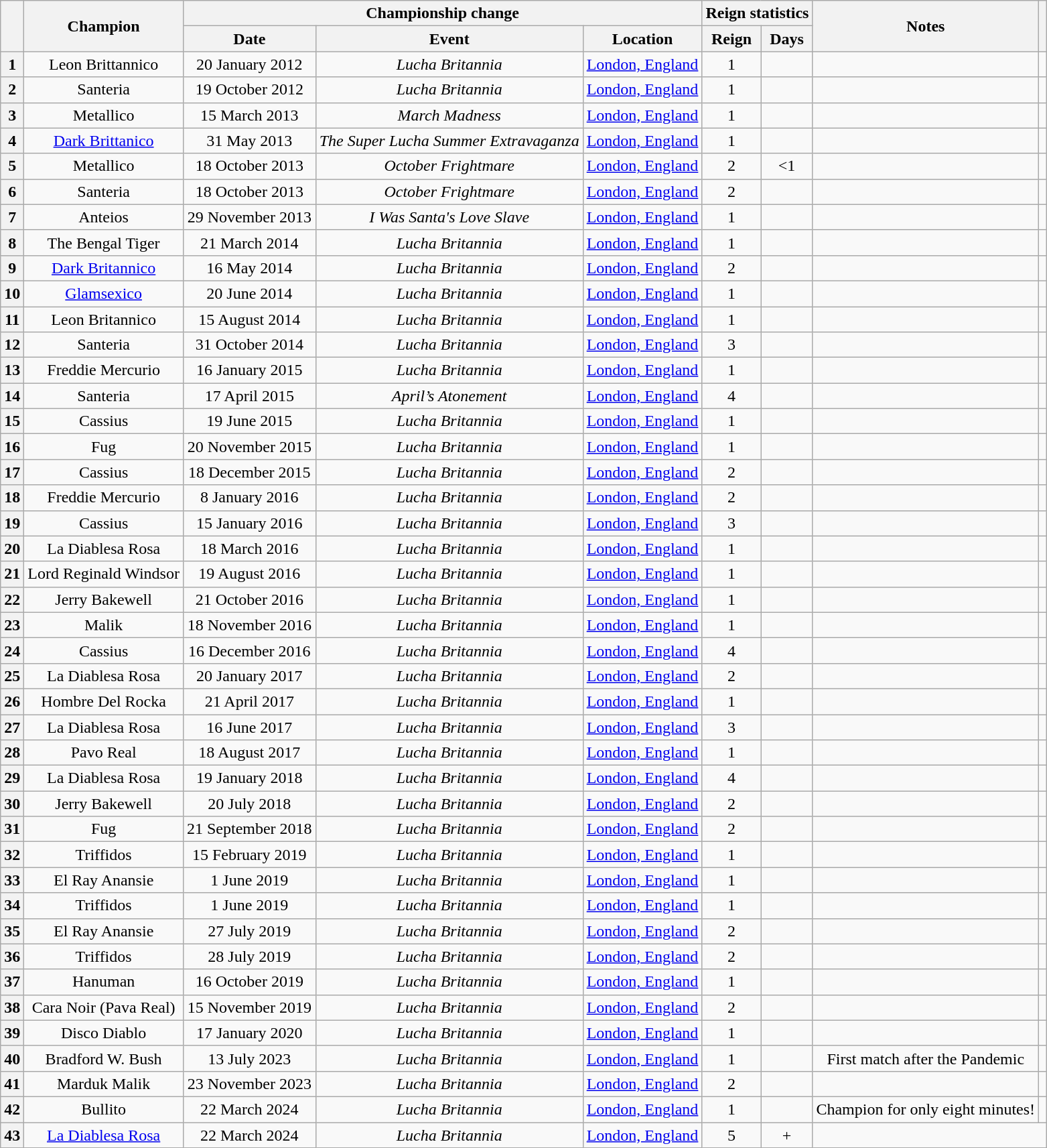<table class="wikitable sortable" style="text-align: center">
<tr>
<th rowspan=2></th>
<th rowspan=2>Champion</th>
<th colspan=3>Championship change</th>
<th colspan=2>Reign statistics</th>
<th rowspan=2>Notes</th>
<th rowspan=2></th>
</tr>
<tr>
<th>Date</th>
<th>Event</th>
<th>Location</th>
<th>Reign</th>
<th>Days</th>
</tr>
<tr>
<th>1</th>
<td>Leon Brittannico</td>
<td>20 January 2012</td>
<td><em>Lucha Britannia</em></td>
<td><a href='#'>London, England</a></td>
<td>1</td>
<td></td>
<td align="left"></td>
<td></td>
</tr>
<tr>
<th>2</th>
<td>Santeria</td>
<td>19 October 2012</td>
<td><em>Lucha Britannia</em></td>
<td><a href='#'>London, England</a></td>
<td>1</td>
<td></td>
<td></td>
<td></td>
</tr>
<tr>
<th>3</th>
<td>Metallico</td>
<td>15 March 2013</td>
<td><em>March Madness</em></td>
<td><a href='#'>London, England</a></td>
<td>1</td>
<td></td>
<td></td>
<td></td>
</tr>
<tr>
<th>4</th>
<td><a href='#'>Dark Brittanico</a></td>
<td>31 May 2013</td>
<td><em>The Super Lucha Summer Extravaganza</em></td>
<td><a href='#'>London, England</a></td>
<td>1</td>
<td></td>
<td></td>
<td></td>
</tr>
<tr>
<th>5</th>
<td>Metallico</td>
<td>18 October 2013</td>
<td><em>October Frightmare</em></td>
<td><a href='#'>London, England</a></td>
<td>2</td>
<td><1</td>
<td></td>
<td></td>
</tr>
<tr>
<th>6</th>
<td>Santeria</td>
<td>18 October 2013</td>
<td><em>October Frightmare</em></td>
<td><a href='#'>London, England</a></td>
<td>2</td>
<td></td>
<td></td>
<td></td>
</tr>
<tr>
<th>7</th>
<td>Anteios</td>
<td>29 November 2013</td>
<td><em>I Was Santa's Love Slave</em></td>
<td><a href='#'>London, England</a></td>
<td>1</td>
<td></td>
<td></td>
<td></td>
</tr>
<tr>
<th>8</th>
<td>The Bengal Tiger</td>
<td>21 March 2014</td>
<td><em>Lucha Britannia</em></td>
<td><a href='#'>London, England</a></td>
<td>1</td>
<td></td>
<td align="left"></td>
<td></td>
</tr>
<tr>
<th>9</th>
<td><a href='#'>Dark Britannico</a></td>
<td>16 May 2014</td>
<td><em>Lucha Britannia</em></td>
<td><a href='#'>London, England</a></td>
<td>2</td>
<td></td>
<td></td>
<td></td>
</tr>
<tr>
<th>10</th>
<td><a href='#'>Glamsexico</a></td>
<td>20 June 2014</td>
<td><em>Lucha Britannia</em></td>
<td><a href='#'>London, England</a></td>
<td>1</td>
<td></td>
<td></td>
<td></td>
</tr>
<tr>
<th>11</th>
<td>Leon Britannico</td>
<td>15 August 2014</td>
<td><em>Lucha Britannia</em></td>
<td><a href='#'>London, England</a></td>
<td>1</td>
<td></td>
<td></td>
<td></td>
</tr>
<tr>
<th>12</th>
<td>Santeria</td>
<td>31 October 2014</td>
<td><em>Lucha Britannia</em></td>
<td><a href='#'>London, England</a></td>
<td>3</td>
<td></td>
<td></td>
<td></td>
</tr>
<tr>
<th>13</th>
<td>Freddie Mercurio</td>
<td>16 January 2015</td>
<td><em>Lucha Britannia</em></td>
<td><a href='#'>London, England</a></td>
<td>1</td>
<td></td>
<td></td>
<td></td>
</tr>
<tr>
<th>14</th>
<td>Santeria</td>
<td>17 April 2015</td>
<td><em>April’s Atonement</em></td>
<td><a href='#'>London, England</a></td>
<td>4</td>
<td></td>
<td align="left"></td>
<td></td>
</tr>
<tr>
<th>15</th>
<td>Cassius</td>
<td>19 June 2015</td>
<td><em>Lucha Britannia</em></td>
<td><a href='#'>London, England</a></td>
<td>1</td>
<td></td>
<td></td>
<td></td>
</tr>
<tr>
<th>16</th>
<td>Fug</td>
<td>20 November 2015</td>
<td><em>Lucha Britannia</em></td>
<td><a href='#'>London, England</a></td>
<td>1</td>
<td></td>
<td align="left"></td>
<td></td>
</tr>
<tr>
<th>17</th>
<td>Cassius</td>
<td>18 December 2015</td>
<td><em>Lucha Britannia</em></td>
<td><a href='#'>London, England</a></td>
<td>2</td>
<td></td>
<td></td>
<td></td>
</tr>
<tr>
<th>18</th>
<td>Freddie Mercurio</td>
<td>8 January 2016</td>
<td><em>Lucha Britannia</em></td>
<td><a href='#'>London, England</a></td>
<td>2</td>
<td></td>
<td></td>
<td></td>
</tr>
<tr>
<th>19</th>
<td>Cassius</td>
<td>15 January 2016</td>
<td><em>Lucha Britannia</em></td>
<td><a href='#'>London, England</a></td>
<td>3</td>
<td></td>
<td></td>
<td></td>
</tr>
<tr>
<th>20</th>
<td>La Diablesa Rosa</td>
<td>18 March 2016</td>
<td><em>Lucha Britannia</em></td>
<td><a href='#'>London, England</a></td>
<td>1</td>
<td></td>
<td></td>
<td></td>
</tr>
<tr>
<th>21</th>
<td>Lord Reginald Windsor</td>
<td>19 August 2016</td>
<td><em>Lucha Britannia</em></td>
<td><a href='#'>London, England</a></td>
<td>1</td>
<td></td>
<td></td>
<td></td>
</tr>
<tr>
<th>22</th>
<td>Jerry Bakewell</td>
<td>21 October 2016</td>
<td><em>Lucha Britannia</em></td>
<td><a href='#'>London, England</a></td>
<td>1</td>
<td></td>
<td></td>
<td></td>
</tr>
<tr>
<th>23</th>
<td>Malik</td>
<td>18 November 2016</td>
<td><em>Lucha Britannia</em></td>
<td><a href='#'>London, England</a></td>
<td>1</td>
<td></td>
<td></td>
<td></td>
</tr>
<tr>
<th>24</th>
<td>Cassius</td>
<td>16 December 2016</td>
<td><em>Lucha Britannia</em></td>
<td><a href='#'>London, England</a></td>
<td>4</td>
<td></td>
<td></td>
<td></td>
</tr>
<tr>
<th>25</th>
<td>La Diablesa Rosa</td>
<td>20 January 2017</td>
<td><em>Lucha Britannia</em></td>
<td><a href='#'>London, England</a></td>
<td>2</td>
<td></td>
<td></td>
<td></td>
</tr>
<tr>
<th>26</th>
<td>Hombre Del Rocka</td>
<td>21 April 2017</td>
<td><em>Lucha Britannia</em></td>
<td><a href='#'>London, England</a></td>
<td>1</td>
<td></td>
<td></td>
<td></td>
</tr>
<tr>
<th>27</th>
<td>La Diablesa Rosa</td>
<td>16 June 2017</td>
<td><em>Lucha Britannia</em></td>
<td><a href='#'>London, England</a></td>
<td>3</td>
<td></td>
<td></td>
<td></td>
</tr>
<tr>
<th>28</th>
<td>Pavo Real</td>
<td>18 August 2017</td>
<td><em>Lucha Britannia</em></td>
<td><a href='#'>London, England</a></td>
<td>1</td>
<td></td>
<td></td>
<td></td>
</tr>
<tr>
<th>29</th>
<td>La Diablesa Rosa</td>
<td>19 January 2018</td>
<td><em>Lucha Britannia</em></td>
<td><a href='#'>London, England</a></td>
<td>4</td>
<td></td>
<td></td>
<td></td>
</tr>
<tr>
<th>30</th>
<td>Jerry Bakewell</td>
<td>20 July 2018</td>
<td><em>Lucha Britannia</em></td>
<td><a href='#'>London, England</a></td>
<td>2</td>
<td></td>
<td></td>
<td></td>
</tr>
<tr>
<th>31</th>
<td>Fug</td>
<td>21 September 2018</td>
<td><em>Lucha Britannia</em></td>
<td><a href='#'>London, England</a></td>
<td>2</td>
<td></td>
<td></td>
<td></td>
</tr>
<tr>
<th>32</th>
<td>Triffidos</td>
<td>15 February 2019</td>
<td><em>Lucha Britannia</em></td>
<td><a href='#'>London, England</a></td>
<td>1</td>
<td></td>
<td></td>
<td></td>
</tr>
<tr>
<th>33</th>
<td>El Ray Anansie</td>
<td>1 June 2019</td>
<td><em>Lucha Britannia</em></td>
<td><a href='#'>London, England</a></td>
<td>1</td>
<td></td>
<td></td>
<td></td>
</tr>
<tr>
<th>34</th>
<td>Triffidos</td>
<td>1 June 2019</td>
<td><em>Lucha Britannia</em></td>
<td><a href='#'>London, England</a></td>
<td>1</td>
<td></td>
<td></td>
<td></td>
</tr>
<tr>
<th>35</th>
<td>El Ray Anansie</td>
<td>27 July 2019</td>
<td><em>Lucha Britannia</em></td>
<td><a href='#'>London, England</a></td>
<td>2</td>
<td></td>
<td></td>
<td></td>
</tr>
<tr>
<th>36</th>
<td>Triffidos</td>
<td>28 July 2019</td>
<td><em>Lucha Britannia</em></td>
<td><a href='#'>London, England</a></td>
<td>2</td>
<td></td>
<td></td>
<td></td>
</tr>
<tr>
<th>37</th>
<td>Hanuman</td>
<td>16 October 2019</td>
<td><em>Lucha Britannia</em></td>
<td><a href='#'>London, England</a></td>
<td>1</td>
<td></td>
<td></td>
<td></td>
</tr>
<tr>
<th>38</th>
<td>Cara Noir (Pava Real)</td>
<td>15 November 2019</td>
<td><em>Lucha Britannia</em></td>
<td><a href='#'>London, England</a></td>
<td>2</td>
<td></td>
<td></td>
<td></td>
</tr>
<tr>
<th>39</th>
<td>Disco Diablo</td>
<td>17 January 2020</td>
<td><em>Lucha Britannia</em></td>
<td><a href='#'>London, England</a></td>
<td>1</td>
<td></td>
<td></td>
<td></td>
</tr>
<tr>
<th>40</th>
<td>Bradford W. Bush</td>
<td>13 July 2023</td>
<td><em>Lucha Britannia</em></td>
<td><a href='#'>London, England</a></td>
<td>1</td>
<td></td>
<td>First match after the Pandemic</td>
<td></td>
</tr>
<tr>
<th>41</th>
<td>Marduk Malik</td>
<td>23 November 2023</td>
<td><em>Lucha Britannia</em></td>
<td><a href='#'>London, England</a></td>
<td>2</td>
<td></td>
<td></td>
<td></td>
</tr>
<tr>
<th>42</th>
<td>Bullito</td>
<td>22 March 2024</td>
<td><em>Lucha Britannia</em></td>
<td><a href='#'>London, England</a></td>
<td>1</td>
<td></td>
<td>Champion for only eight minutes!</td>
<td></td>
</tr>
<tr>
<th>43</th>
<td><a href='#'>La Diablesa Rosa</a></td>
<td>22 March 2024</td>
<td><em>Lucha Britannia</em></td>
<td><a href='#'>London, England</a></td>
<td>5</td>
<td>+</td>
</tr>
</table>
